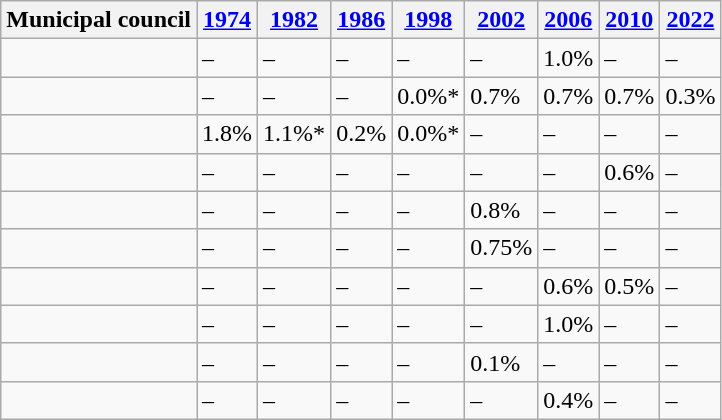<table class="wikitable">
<tr>
<th>Municipal council</th>
<th><a href='#'>1974</a></th>
<th><a href='#'>1982</a></th>
<th><a href='#'>1986</a></th>
<th><a href='#'>1998</a></th>
<th><a href='#'>2002</a></th>
<th><a href='#'>2006</a></th>
<th><a href='#'>2010</a></th>
<th><a href='#'>2022</a></th>
</tr>
<tr>
<td></td>
<td>–</td>
<td>–</td>
<td>–</td>
<td>–</td>
<td>–</td>
<td>1.0%</td>
<td>–</td>
<td>–</td>
</tr>
<tr>
<td></td>
<td>–</td>
<td>–</td>
<td>–</td>
<td>0.0%*</td>
<td>0.7%</td>
<td>0.7%</td>
<td>0.7%</td>
<td>0.3%</td>
</tr>
<tr>
<td></td>
<td>1.8%</td>
<td>1.1%*</td>
<td>0.2%</td>
<td>0.0%*</td>
<td>–</td>
<td>–</td>
<td>–</td>
<td>–</td>
</tr>
<tr>
<td></td>
<td>–</td>
<td>–</td>
<td>–</td>
<td>–</td>
<td>–</td>
<td>–</td>
<td>0.6%</td>
<td>–</td>
</tr>
<tr>
<td></td>
<td>–</td>
<td>–</td>
<td>–</td>
<td>–</td>
<td>0.8%</td>
<td>–</td>
<td>–</td>
<td>–</td>
</tr>
<tr>
<td></td>
<td>–</td>
<td>–</td>
<td>–</td>
<td>–</td>
<td>0.75%</td>
<td>–</td>
<td>–</td>
<td>–</td>
</tr>
<tr>
<td></td>
<td>–</td>
<td>–</td>
<td>–</td>
<td>–</td>
<td>–</td>
<td>0.6%</td>
<td>0.5%</td>
<td>–</td>
</tr>
<tr>
<td></td>
<td>–</td>
<td>–</td>
<td>–</td>
<td>–</td>
<td>–</td>
<td>1.0%</td>
<td>–</td>
<td>–</td>
</tr>
<tr>
<td></td>
<td>–</td>
<td>–</td>
<td>–</td>
<td>–</td>
<td>0.1%</td>
<td>–</td>
<td>–</td>
<td>–</td>
</tr>
<tr>
<td></td>
<td>–</td>
<td>–</td>
<td>–</td>
<td>–</td>
<td>–</td>
<td>0.4%</td>
<td>–</td>
<td>–</td>
</tr>
</table>
